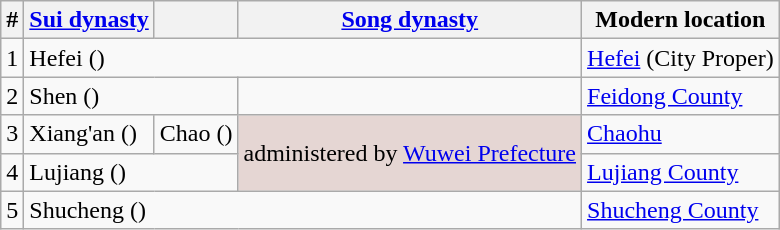<table class="wikitable">
<tr>
<th>#</th>
<th><a href='#'>Sui dynasty</a></th>
<th></th>
<th><a href='#'>Song dynasty</a></th>
<th>Modern location</th>
</tr>
<tr>
<td>1</td>
<td colspan=3>Hefei ()</td>
<td><a href='#'>Hefei</a> (City Proper)</td>
</tr>
<tr>
<td>2</td>
<td colspan=2>Shen ()</td>
<td></td>
<td><a href='#'>Feidong County</a></td>
</tr>
<tr>
<td>3</td>
<td>Xiang'an ()</td>
<td>Chao ()</td>
<td rowspan=2, style=background:#e5d6d3>administered by <a href='#'>Wuwei Prefecture</a></td>
<td><a href='#'>Chaohu</a></td>
</tr>
<tr>
<td>4</td>
<td colspan=2>Lujiang ()</td>
<td><a href='#'>Lujiang County</a></td>
</tr>
<tr>
<td>5</td>
<td colspan=3>Shucheng ()</td>
<td><a href='#'>Shucheng County</a></td>
</tr>
</table>
